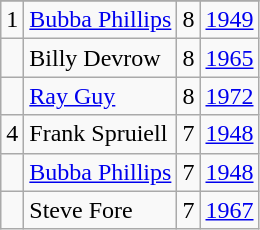<table class="wikitable">
<tr>
</tr>
<tr>
<td>1</td>
<td><a href='#'>Bubba Phillips</a></td>
<td>8</td>
<td><a href='#'>1949</a></td>
</tr>
<tr>
<td></td>
<td>Billy Devrow</td>
<td>8</td>
<td><a href='#'>1965</a></td>
</tr>
<tr>
<td></td>
<td><a href='#'>Ray Guy</a></td>
<td>8</td>
<td><a href='#'>1972</a></td>
</tr>
<tr>
<td>4</td>
<td>Frank Spruiell</td>
<td>7</td>
<td><a href='#'>1948</a></td>
</tr>
<tr>
<td></td>
<td><a href='#'>Bubba Phillips</a></td>
<td>7</td>
<td><a href='#'>1948</a></td>
</tr>
<tr>
<td></td>
<td>Steve Fore</td>
<td>7</td>
<td><a href='#'>1967</a></td>
</tr>
</table>
